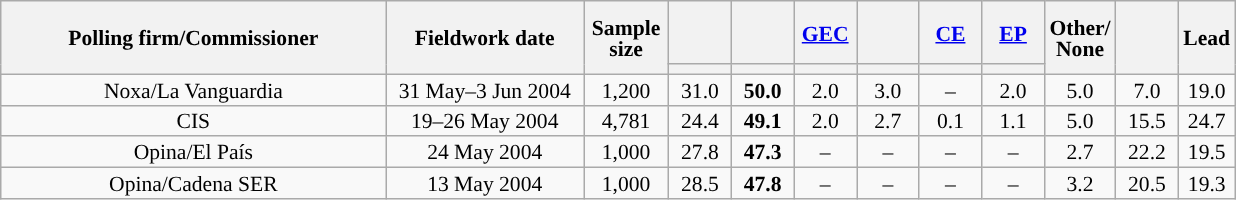<table class="wikitable collapsible collapsed" style="text-align:center; font-size:90%; line-height:14px;">
<tr style="height:42px;">
<th style="width:250px;" rowspan="2">Polling firm/Commissioner</th>
<th style="width:125px;" rowspan="2">Fieldwork date</th>
<th style="width:50px;" rowspan="2">Sample size</th>
<th style="width:35px;"></th>
<th style="width:35px;"></th>
<th style="width:35px;"><a href='#'>GEC</a></th>
<th style="width:35px;"></th>
<th style="width:35px;"><a href='#'>CE</a></th>
<th style="width:35px;"><a href='#'>EP</a></th>
<th style="width:35px;" rowspan="2">Other/<br>None</th>
<th style="width:35px;" rowspan="2"></th>
<th style="width:30px;" rowspan="2">Lead</th>
</tr>
<tr>
<th style="color:inherit;background:"></th>
<th style="color:inherit;background:"></th>
<th style="color:inherit;background:"></th>
<th style="color:inherit;background:"></th>
<th style="color:inherit;background:"></th>
<th style="color:inherit;background:"></th>
</tr>
<tr>
<td>Noxa/La Vanguardia</td>
<td>31 May–3 Jun 2004</td>
<td>1,200</td>
<td>31.0</td>
<td><strong>50.0</strong></td>
<td>2.0</td>
<td>3.0</td>
<td>–</td>
<td>2.0</td>
<td>5.0</td>
<td>7.0</td>
<td style="background:">19.0</td>
</tr>
<tr>
<td>CIS</td>
<td>19–26 May 2004</td>
<td>4,781</td>
<td>24.4</td>
<td><strong>49.1</strong></td>
<td>2.0</td>
<td>2.7</td>
<td>0.1</td>
<td>1.1</td>
<td>5.0</td>
<td>15.5</td>
<td style="background:">24.7</td>
</tr>
<tr>
<td>Opina/El País</td>
<td>24 May 2004</td>
<td>1,000</td>
<td>27.8</td>
<td><strong>47.3</strong></td>
<td>–</td>
<td>–</td>
<td>–</td>
<td>–</td>
<td>2.7</td>
<td>22.2</td>
<td style="background:">19.5</td>
</tr>
<tr>
<td>Opina/Cadena SER</td>
<td>13 May 2004</td>
<td>1,000</td>
<td>28.5</td>
<td><strong>47.8</strong></td>
<td>–</td>
<td>–</td>
<td>–</td>
<td>–</td>
<td>3.2</td>
<td>20.5</td>
<td style="background:">19.3</td>
</tr>
</table>
